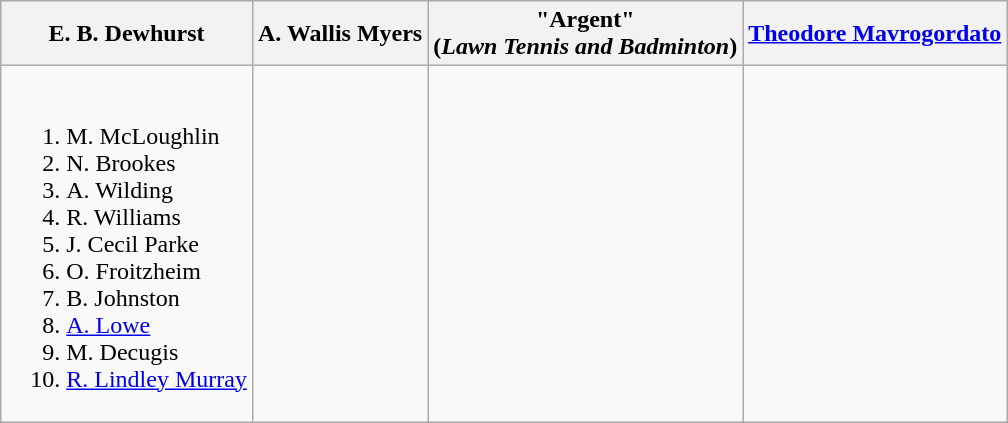<table class="wikitable">
<tr>
<th>E. B. Dewhurst</th>
<th>A. Wallis Myers</th>
<th>"Argent"<br>(<em>Lawn Tennis and Badminton</em>)</th>
<th><a href='#'>Theodore Mavrogordato</a></th>
</tr>
<tr style="vertical-align: top;">
<td style="white-space: nowrap;"><br><ol><li> M. McLoughlin</li><li> N. Brookes</li><li> A. Wilding</li><li> R. Williams</li><li> J. Cecil Parke</li><li> O. Froitzheim</li><li> B. Johnston</li><li> <a href='#'>A. Lowe</a></li><li> M. Decugis</li><li> <a href='#'>R. Lindley Murray</a></li></ol></td>
<td style="white-space: nowrap;"><br></td>
<td style="white-space: nowrap;"><br></td>
<td style="white-space: nowrap;"><br></td>
</tr>
</table>
